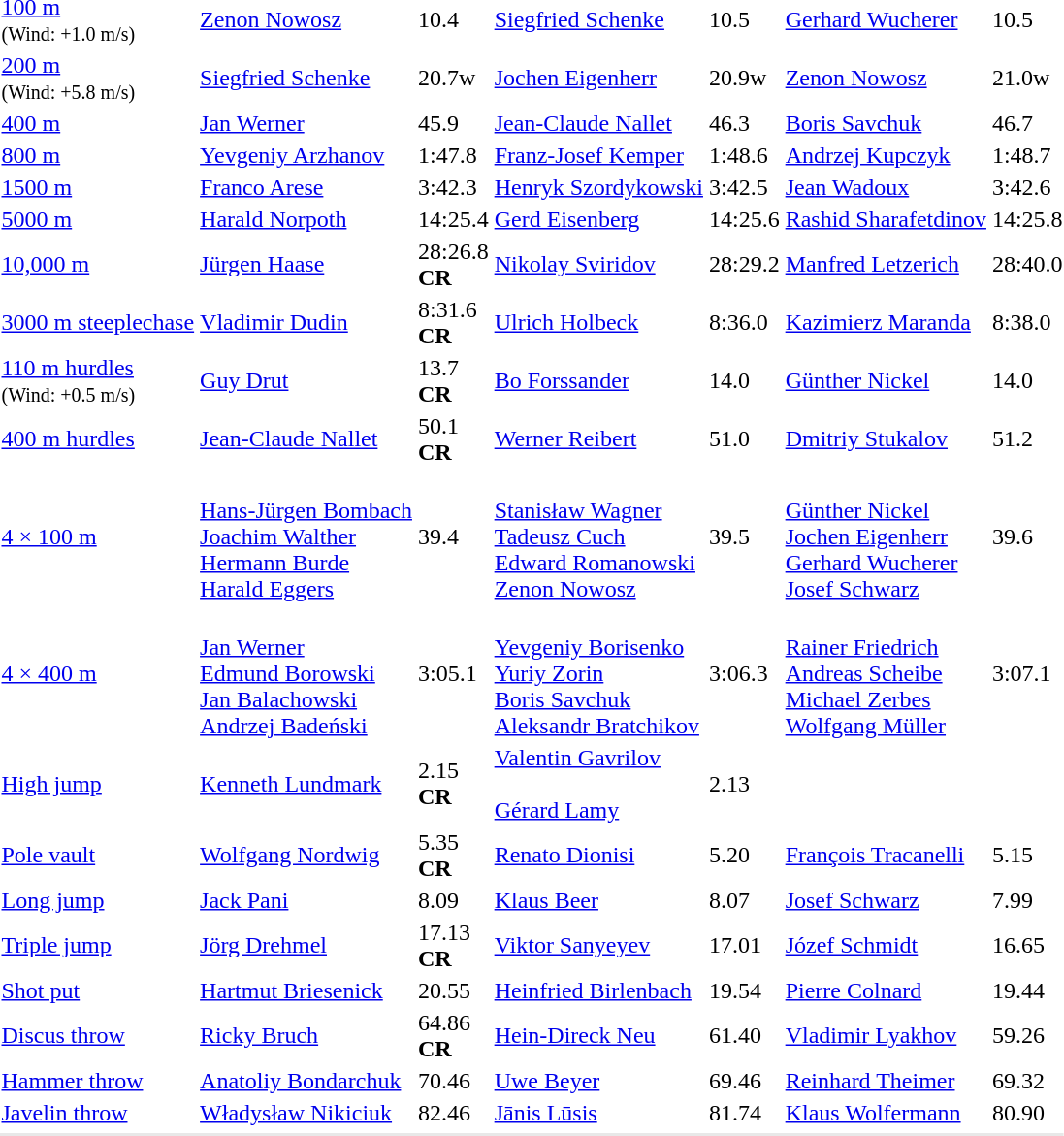<table>
<tr>
<td><a href='#'>100 m</a><br><small>(Wind: +1.0 m/s)</small></td>
<td><a href='#'>Zenon Nowosz</a><br></td>
<td>10.4</td>
<td><a href='#'>Siegfried Schenke</a><br></td>
<td>10.5</td>
<td><a href='#'>Gerhard Wucherer</a><br></td>
<td>10.5</td>
</tr>
<tr>
<td><a href='#'>200 m</a><br><small>(Wind: +5.8 m/s)</small></td>
<td><a href='#'>Siegfried Schenke</a><br></td>
<td>20.7w</td>
<td><a href='#'>Jochen Eigenherr</a><br></td>
<td>20.9w</td>
<td><a href='#'>Zenon Nowosz</a><br></td>
<td>21.0w</td>
</tr>
<tr>
<td><a href='#'>400 m</a></td>
<td><a href='#'>Jan Werner</a><br></td>
<td>45.9</td>
<td><a href='#'>Jean-Claude Nallet</a><br></td>
<td>46.3</td>
<td><a href='#'>Boris Savchuk</a><br></td>
<td>46.7</td>
</tr>
<tr>
<td><a href='#'>800 m</a></td>
<td><a href='#'>Yevgeniy Arzhanov</a><br></td>
<td>1:47.8</td>
<td><a href='#'>Franz-Josef Kemper</a><br></td>
<td>1:48.6</td>
<td><a href='#'>Andrzej Kupczyk</a><br></td>
<td>1:48.7</td>
</tr>
<tr>
<td><a href='#'>1500 m</a></td>
<td><a href='#'>Franco Arese</a><br></td>
<td>3:42.3</td>
<td><a href='#'>Henryk Szordykowski</a><br></td>
<td>3:42.5</td>
<td><a href='#'>Jean Wadoux</a><br></td>
<td>3:42.6</td>
</tr>
<tr>
<td><a href='#'>5000 m</a></td>
<td><a href='#'>Harald Norpoth</a><br></td>
<td>14:25.4</td>
<td><a href='#'>Gerd Eisenberg</a><br></td>
<td>14:25.6</td>
<td><a href='#'>Rashid Sharafetdinov</a><br></td>
<td>14:25.8</td>
</tr>
<tr>
<td><a href='#'>10,000 m</a></td>
<td><a href='#'>Jürgen Haase</a><br></td>
<td>28:26.8<br><strong>CR</strong></td>
<td><a href='#'>Nikolay Sviridov</a><br></td>
<td>28:29.2</td>
<td><a href='#'>Manfred Letzerich</a><br></td>
<td>28:40.0</td>
</tr>
<tr>
<td><a href='#'>3000 m steeplechase</a></td>
<td><a href='#'>Vladimir Dudin</a><br></td>
<td>8:31.6<br><strong>CR</strong></td>
<td><a href='#'>Ulrich Holbeck</a><br></td>
<td>8:36.0</td>
<td><a href='#'>Kazimierz Maranda</a><br></td>
<td>8:38.0</td>
</tr>
<tr>
<td><a href='#'>110 m hurdles</a><br><small>(Wind: +0.5 m/s)</small></td>
<td><a href='#'>Guy Drut</a><br></td>
<td>13.7<br><strong>CR</strong></td>
<td><a href='#'>Bo Forssander</a><br></td>
<td>14.0</td>
<td><a href='#'>Günther Nickel</a><br></td>
<td>14.0</td>
</tr>
<tr>
<td><a href='#'>400 m hurdles</a></td>
<td><a href='#'>Jean-Claude Nallet</a><br></td>
<td>50.1<br><strong>CR</strong></td>
<td><a href='#'>Werner Reibert</a><br></td>
<td>51.0</td>
<td><a href='#'>Dmitriy Stukalov</a><br></td>
<td>51.2</td>
</tr>
<tr>
<td><a href='#'>4 × 100 m</a></td>
<td><br><a href='#'>Hans-Jürgen Bombach</a><br><a href='#'>Joachim Walther</a><br><a href='#'>Hermann Burde</a><br><a href='#'>Harald Eggers</a></td>
<td>39.4</td>
<td><br><a href='#'>Stanisław Wagner</a><br><a href='#'>Tadeusz Cuch</a><br><a href='#'>Edward Romanowski</a><br><a href='#'>Zenon Nowosz</a></td>
<td>39.5</td>
<td><br><a href='#'>Günther Nickel</a><br><a href='#'>Jochen Eigenherr</a><br><a href='#'>Gerhard Wucherer</a><br><a href='#'>Josef Schwarz</a></td>
<td>39.6</td>
</tr>
<tr>
<td><a href='#'>4 × 400 m</a></td>
<td><br><a href='#'>Jan Werner</a><br><a href='#'>Edmund Borowski</a><br><a href='#'>Jan Balachowski</a><br><a href='#'>Andrzej Badeński</a></td>
<td>3:05.1</td>
<td><br><a href='#'>Yevgeniy Borisenko</a><br><a href='#'>Yuriy Zorin</a><br><a href='#'>Boris Savchuk</a><br><a href='#'>Aleksandr Bratchikov</a></td>
<td>3:06.3</td>
<td><br><a href='#'>Rainer Friedrich</a><br><a href='#'>Andreas Scheibe</a><br><a href='#'>Michael Zerbes</a><br><a href='#'>Wolfgang Müller</a></td>
<td>3:07.1</td>
</tr>
<tr>
<td><a href='#'>High jump</a></td>
<td><a href='#'>Kenneth Lundmark</a><br></td>
<td>2.15<br><strong>CR</strong></td>
<td><a href='#'>Valentin Gavrilov</a><br><br><a href='#'>Gérard Lamy</a><br></td>
<td>2.13</td>
<td></td>
<td></td>
</tr>
<tr>
<td><a href='#'>Pole vault</a></td>
<td><a href='#'>Wolfgang Nordwig</a><br></td>
<td>5.35<br><strong>CR</strong></td>
<td><a href='#'>Renato Dionisi</a><br></td>
<td>5.20</td>
<td><a href='#'>François Tracanelli</a><br></td>
<td>5.15</td>
</tr>
<tr>
<td><a href='#'>Long jump</a></td>
<td><a href='#'>Jack Pani</a><br></td>
<td>8.09</td>
<td><a href='#'>Klaus Beer</a><br></td>
<td>8.07</td>
<td><a href='#'>Josef Schwarz</a><br></td>
<td>7.99</td>
</tr>
<tr>
<td><a href='#'>Triple jump</a></td>
<td><a href='#'>Jörg Drehmel</a><br></td>
<td>17.13<br><strong>CR</strong></td>
<td><a href='#'>Viktor Sanyeyev</a><br></td>
<td>17.01</td>
<td><a href='#'>Józef Schmidt</a><br></td>
<td>16.65</td>
</tr>
<tr>
<td><a href='#'>Shot put</a></td>
<td><a href='#'>Hartmut Briesenick</a><br></td>
<td>20.55</td>
<td><a href='#'>Heinfried Birlenbach</a><br></td>
<td>19.54</td>
<td><a href='#'>Pierre Colnard</a><br></td>
<td>19.44</td>
</tr>
<tr>
<td><a href='#'>Discus throw</a></td>
<td><a href='#'>Ricky Bruch</a><br></td>
<td>64.86<br><strong>CR</strong></td>
<td><a href='#'>Hein-Direck Neu</a><br></td>
<td>61.40</td>
<td><a href='#'>Vladimir Lyakhov</a><br></td>
<td>59.26</td>
</tr>
<tr>
<td><a href='#'>Hammer throw</a></td>
<td><a href='#'>Anatoliy Bondarchuk</a><br></td>
<td>70.46</td>
<td><a href='#'>Uwe Beyer</a><br></td>
<td>69.46</td>
<td><a href='#'>Reinhard Theimer</a><br></td>
<td>69.32</td>
</tr>
<tr>
<td><a href='#'>Javelin throw</a></td>
<td><a href='#'>Władysław Nikiciuk</a><br></td>
<td>82.46</td>
<td><a href='#'>Jānis Lūsis</a><br></td>
<td>81.74</td>
<td><a href='#'>Klaus Wolfermann</a><br></td>
<td>80.90</td>
</tr>
<tr>
</tr>
<tr bgcolor= e8e8e8>
<td colspan=7></td>
</tr>
</table>
